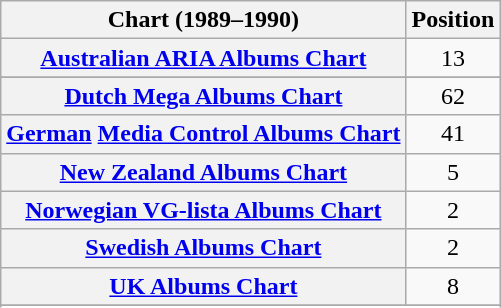<table class="wikitable sortable plainrowheaders" style="text-align:center;">
<tr>
<th scope="col">Chart (1989–1990)</th>
<th scope="col">Position</th>
</tr>
<tr>
<th scope="row"><a href='#'>Australian ARIA Albums Chart</a></th>
<td>13</td>
</tr>
<tr>
</tr>
<tr>
<th scope="row"><a href='#'>Dutch Mega Albums Chart</a></th>
<td>62</td>
</tr>
<tr>
<th scope="row"><a href='#'>German</a> <a href='#'>Media Control Albums Chart</a></th>
<td>41</td>
</tr>
<tr>
<th scope="row"><a href='#'>New Zealand Albums Chart</a></th>
<td>5</td>
</tr>
<tr>
<th scope="row"><a href='#'>Norwegian VG-lista Albums Chart</a></th>
<td>2</td>
</tr>
<tr>
<th scope="row"><a href='#'>Swedish Albums Chart</a></th>
<td>2</td>
</tr>
<tr>
<th scope="row"><a href='#'>UK Albums Chart</a></th>
<td>8</td>
</tr>
<tr>
</tr>
<tr>
</tr>
</table>
